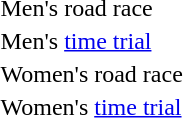<table>
<tr>
<td>Men's road race<br></td>
<td></td>
<td></td>
<td></td>
</tr>
<tr>
<td>Men's <a href='#'>time trial</a><br></td>
<td></td>
<td></td>
<td></td>
</tr>
<tr>
<td>Women's road race<br></td>
<td></td>
<td></td>
<td></td>
</tr>
<tr>
<td>Women's <a href='#'>time trial</a><br></td>
<td></td>
<td></td>
<td></td>
</tr>
</table>
